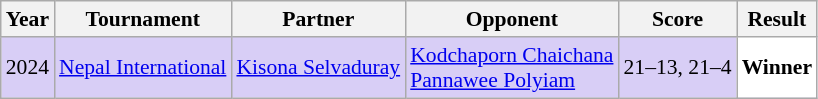<table class="sortable wikitable" style="font-size: 90%;">
<tr>
<th>Year</th>
<th>Tournament</th>
<th>Partner</th>
<th>Opponent</th>
<th>Score</th>
<th>Result</th>
</tr>
<tr style="background:#D8CEF6">
<td align="center">2024</td>
<td align="left"><a href='#'>Nepal International</a></td>
<td align="left"> <a href='#'>Kisona Selvaduray</a></td>
<td align="left"> <a href='#'>Kodchaporn Chaichana</a><br> <a href='#'>Pannawee Polyiam</a></td>
<td align="left">21–13, 21–4</td>
<td style="text-align:left; background:white"> <strong>Winner</strong></td>
</tr>
</table>
